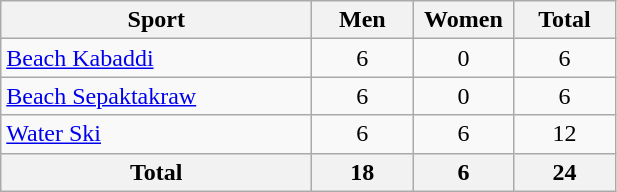<table class="wikitable" style="text-align:center;">
<tr>
<th width=200>Sport</th>
<th width=60>Men</th>
<th width=60>Women</th>
<th width=60>Total</th>
</tr>
<tr>
<td align=left><a href='#'>Beach Kabaddi</a></td>
<td>6</td>
<td>0</td>
<td>6</td>
</tr>
<tr>
<td align=left><a href='#'>Beach Sepaktakraw</a></td>
<td>6</td>
<td>0</td>
<td>6</td>
</tr>
<tr>
<td align=left><a href='#'>Water Ski</a></td>
<td>6</td>
<td>6</td>
<td>12</td>
</tr>
<tr>
<th>Total</th>
<th>18</th>
<th>6</th>
<th>24</th>
</tr>
</table>
